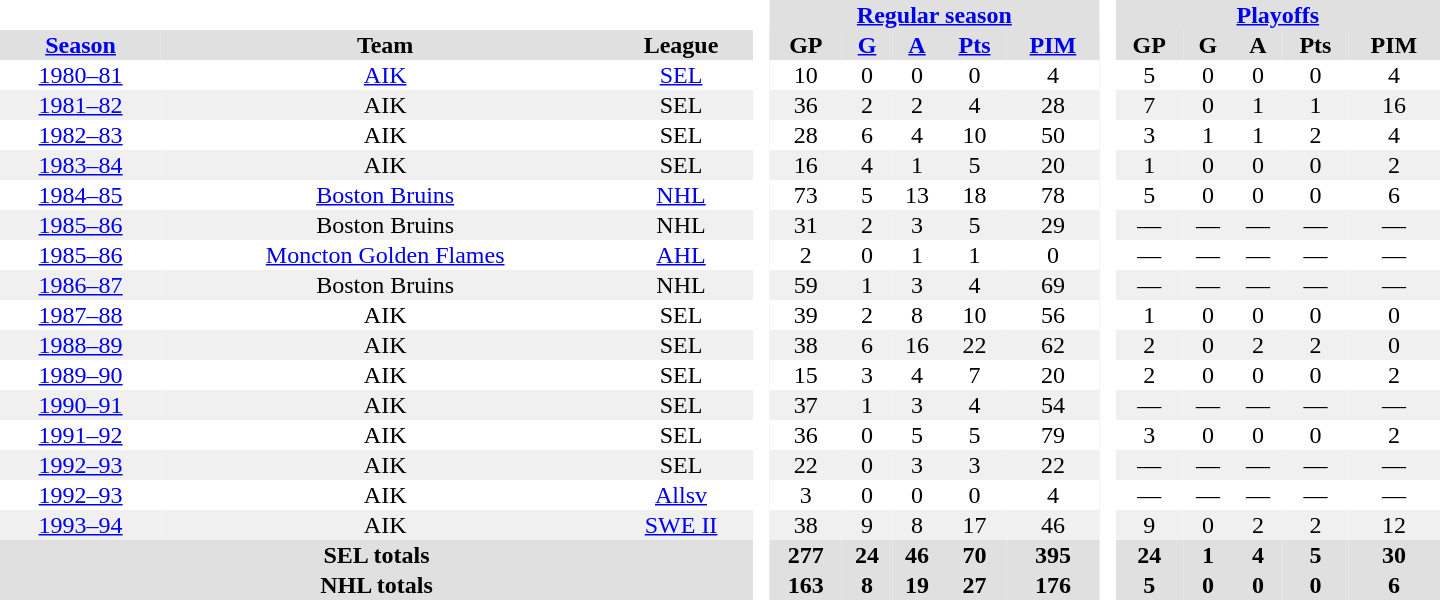<table border="0" cellpadding="1" cellspacing="0" style="text-align:center; width:60em">
<tr bgcolor="#e0e0e0">
<th colspan="3" bgcolor="#ffffff"> </th>
<th rowspan="99" bgcolor="#ffffff"> </th>
<th colspan="5"><a href='#'>Regular season</a></th>
<th rowspan="99" bgcolor="#ffffff"> </th>
<th colspan="5"><a href='#'>Playoffs</a></th>
</tr>
<tr bgcolor="#e0e0e0">
<th><a href='#'>Season</a></th>
<th>Team</th>
<th>League</th>
<th>GP</th>
<th><a href='#'>G</a></th>
<th><a href='#'>A</a></th>
<th><a href='#'>Pts</a></th>
<th><a href='#'>PIM</a></th>
<th>GP</th>
<th>G</th>
<th>A</th>
<th>Pts</th>
<th>PIM</th>
</tr>
<tr>
<td><a href='#'>1980–81</a></td>
<td><a href='#'>AIK</a></td>
<td><a href='#'>SEL</a></td>
<td>10</td>
<td>0</td>
<td>0</td>
<td>0</td>
<td>4</td>
<td>5</td>
<td>0</td>
<td>0</td>
<td>0</td>
<td>4</td>
</tr>
<tr bgcolor="#f0f0f0">
<td><a href='#'>1981–82</a></td>
<td>AIK</td>
<td>SEL</td>
<td>36</td>
<td>2</td>
<td>2</td>
<td>4</td>
<td>28</td>
<td>7</td>
<td>0</td>
<td>1</td>
<td>1</td>
<td>16</td>
</tr>
<tr>
<td><a href='#'>1982–83</a></td>
<td>AIK</td>
<td>SEL</td>
<td>28</td>
<td>6</td>
<td>4</td>
<td>10</td>
<td>50</td>
<td>3</td>
<td>1</td>
<td>1</td>
<td>2</td>
<td>4</td>
</tr>
<tr bgcolor="#f0f0f0">
<td><a href='#'>1983–84</a></td>
<td>AIK</td>
<td>SEL</td>
<td>16</td>
<td>4</td>
<td>1</td>
<td>5</td>
<td>20</td>
<td>1</td>
<td>0</td>
<td>0</td>
<td>0</td>
<td>2</td>
</tr>
<tr>
<td><a href='#'>1984–85</a></td>
<td><a href='#'>Boston Bruins</a></td>
<td><a href='#'>NHL</a></td>
<td>73</td>
<td>5</td>
<td>13</td>
<td>18</td>
<td>78</td>
<td>5</td>
<td>0</td>
<td>0</td>
<td>0</td>
<td>6</td>
</tr>
<tr bgcolor="#f0f0f0">
<td><a href='#'>1985–86</a></td>
<td>Boston Bruins</td>
<td>NHL</td>
<td>31</td>
<td>2</td>
<td>3</td>
<td>5</td>
<td>29</td>
<td>—</td>
<td>—</td>
<td>—</td>
<td>—</td>
<td>—</td>
</tr>
<tr>
<td><a href='#'>1985–86</a></td>
<td><a href='#'>Moncton Golden Flames</a></td>
<td><a href='#'>AHL</a></td>
<td>2</td>
<td>0</td>
<td>1</td>
<td>1</td>
<td>0</td>
<td>—</td>
<td>—</td>
<td>—</td>
<td>—</td>
<td>—</td>
</tr>
<tr bgcolor="#f0f0f0">
<td><a href='#'>1986–87</a></td>
<td>Boston Bruins</td>
<td>NHL</td>
<td>59</td>
<td>1</td>
<td>3</td>
<td>4</td>
<td>69</td>
<td>—</td>
<td>—</td>
<td>—</td>
<td>—</td>
<td>—</td>
</tr>
<tr>
<td><a href='#'>1987–88</a></td>
<td>AIK</td>
<td>SEL</td>
<td>39</td>
<td>2</td>
<td>8</td>
<td>10</td>
<td>56</td>
<td>1</td>
<td>0</td>
<td>0</td>
<td>0</td>
<td>0</td>
</tr>
<tr bgcolor="#f0f0f0">
<td><a href='#'>1988–89</a></td>
<td>AIK</td>
<td>SEL</td>
<td>38</td>
<td>6</td>
<td>16</td>
<td>22</td>
<td>62</td>
<td>2</td>
<td>0</td>
<td>2</td>
<td>2</td>
<td>0</td>
</tr>
<tr>
<td><a href='#'>1989–90</a></td>
<td>AIK</td>
<td>SEL</td>
<td>15</td>
<td>3</td>
<td>4</td>
<td>7</td>
<td>20</td>
<td>2</td>
<td>0</td>
<td>0</td>
<td>0</td>
<td>2</td>
</tr>
<tr bgcolor="#f0f0f0">
<td><a href='#'>1990–91</a></td>
<td>AIK</td>
<td>SEL</td>
<td>37</td>
<td>1</td>
<td>3</td>
<td>4</td>
<td>54</td>
<td>—</td>
<td>—</td>
<td>—</td>
<td>—</td>
<td>—</td>
</tr>
<tr>
<td><a href='#'>1991–92</a></td>
<td>AIK</td>
<td>SEL</td>
<td>36</td>
<td>0</td>
<td>5</td>
<td>5</td>
<td>79</td>
<td>3</td>
<td>0</td>
<td>0</td>
<td>0</td>
<td>2</td>
</tr>
<tr bgcolor="#f0f0f0">
<td><a href='#'>1992–93</a></td>
<td>AIK</td>
<td>SEL</td>
<td>22</td>
<td>0</td>
<td>3</td>
<td>3</td>
<td>22</td>
<td>—</td>
<td>—</td>
<td>—</td>
<td>—</td>
<td>—</td>
</tr>
<tr>
<td><a href='#'>1992–93</a></td>
<td>AIK</td>
<td><a href='#'>Allsv</a></td>
<td>3</td>
<td>0</td>
<td>0</td>
<td>0</td>
<td>4</td>
<td>—</td>
<td>—</td>
<td>—</td>
<td>—</td>
<td>—</td>
</tr>
<tr bgcolor="#f0f0f0">
<td><a href='#'>1993–94</a></td>
<td>AIK</td>
<td><a href='#'>SWE II</a></td>
<td>38</td>
<td>9</td>
<td>8</td>
<td>17</td>
<td>46</td>
<td>9</td>
<td>0</td>
<td>2</td>
<td>2</td>
<td>12</td>
</tr>
<tr bgcolor="#e0e0e0">
<th colspan="3">SEL totals</th>
<th>277</th>
<th>24</th>
<th>46</th>
<th>70</th>
<th>395</th>
<th>24</th>
<th>1</th>
<th>4</th>
<th>5</th>
<th>30</th>
</tr>
<tr bgcolor="#e0e0e0">
<th colspan="3">NHL totals</th>
<th>163</th>
<th>8</th>
<th>19</th>
<th>27</th>
<th>176</th>
<th>5</th>
<th>0</th>
<th>0</th>
<th>0</th>
<th>6</th>
</tr>
</table>
